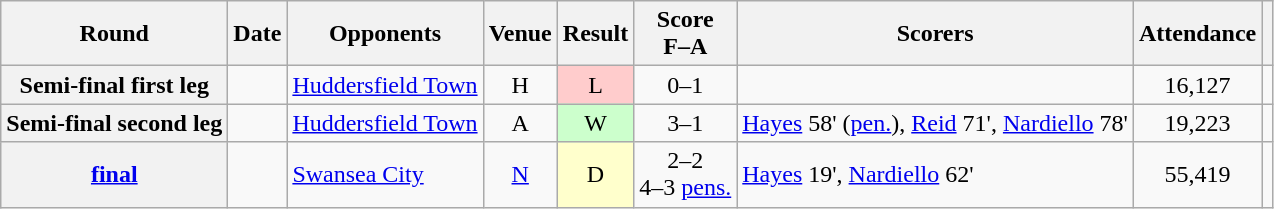<table class="wikitable plainrowheaders sortable" style="text-align:center">
<tr>
<th scope="col">Round</th>
<th scope="col">Date</th>
<th scope="col">Opponents</th>
<th scope="col">Venue</th>
<th scope="col">Result</th>
<th scope="col">Score<br>F–A</th>
<th scope="col" class="unsortable">Scorers</th>
<th scope="col">Attendance</th>
<th scope="col" class="unsortable"></th>
</tr>
<tr>
<th scope=row>Semi-final first leg</th>
<td align=left></td>
<td align=left><a href='#'>Huddersfield Town</a></td>
<td>H</td>
<td bgcolor="#ffcccc">L</td>
<td>0–1</td>
<td></td>
<td>16,127</td>
<td></td>
</tr>
<tr>
<th scope=row>Semi-final second leg</th>
<td align=left></td>
<td align=left><a href='#'>Huddersfield Town</a></td>
<td>A</td>
<td bgcolor="#ccffcc">W</td>
<td>3–1</td>
<td align=left><a href='#'>Hayes</a> 58' (<a href='#'>pen.</a>), <a href='#'>Reid</a> 71', <a href='#'>Nardiello</a> 78'</td>
<td>19,223</td>
<td></td>
</tr>
<tr>
<th scope=row><a href='#'>final</a></th>
<td align=left></td>
<td align=left><a href='#'>Swansea City</a></td>
<td><a href='#'>N</a></td>
<td bgcolor="#ffffcc">D</td>
<td>2–2 <br>4–3 <a href='#'>pens.</a></td>
<td align=left><a href='#'>Hayes</a> 19', <a href='#'>Nardiello</a> 62'</td>
<td>55,419</td>
<td></td>
</tr>
</table>
